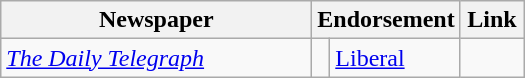<table class="wikitable">
<tr>
<th style="width:200px;">Newspaper</th>
<th colspan=2>Endorsement</th>
<th style="width:35px;">Link</th>
</tr>
<tr>
<td><em><a href='#'>The Daily Telegraph</a></em></td>
<td></td>
<td><a href='#'>Liberal</a></td>
<td></td>
</tr>
</table>
